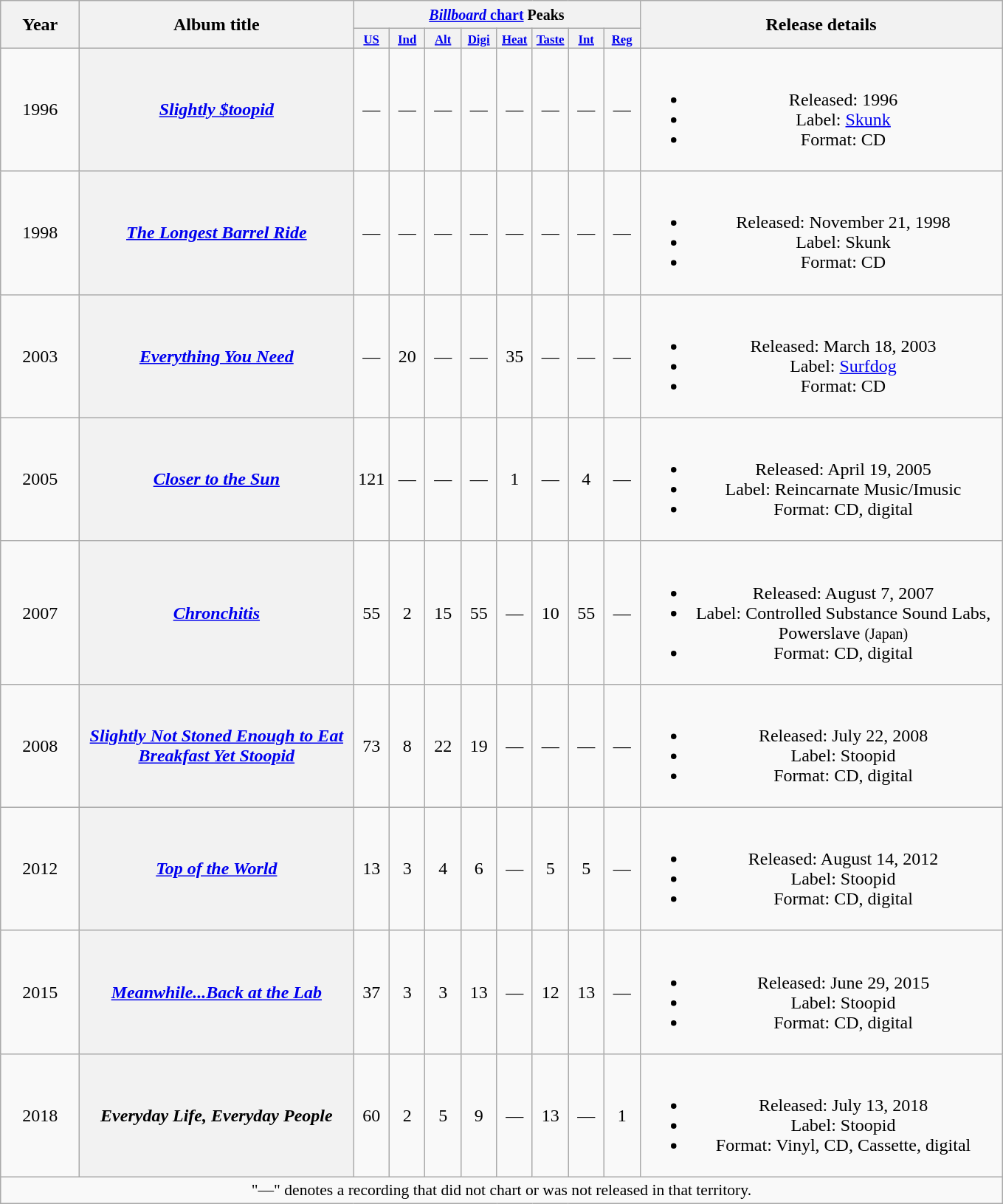<table class="wikitable mw-collapsible plainrowheaders" style="text-align:center;">
<tr>
<th rowspan="2" style="width:4em;">Year</th>
<th scope="col" rowspan="2" style="width:15em;">Album title</th>
<th scope="col" colspan="8"><small><a href='#'><em>Billboard</em> chart</a> Peaks</small></th>
<th scope="col" rowspan="2" style="width:20em;">Release details</th>
</tr>
<tr>
<th style="width:2.4em;font-size:70%;"><a href='#'>US</a><br></th>
<th style="width:2.4em;font-size:70%;"><a href='#'>Ind</a><br></th>
<th style="width:2.4em;font-size:70%;"><a href='#'>Alt</a><br></th>
<th style="width:2.4em;font-size:70%;"><a href='#'>Digi</a><br></th>
<th style="width:2.4em;font-size:70%;"><a href='#'>Heat</a><br></th>
<th style="width:2.4em;font-size:70%;"><a href='#'>Taste</a><br></th>
<th style="width:2.4em;font-size:70%;"><a href='#'>Int</a><br></th>
<th style="width:2.4em;font-size:70%;"><a href='#'>Reg</a><br></th>
</tr>
<tr>
<td>1996</td>
<th scope="row"><em><a href='#'>Slightly $toopid</a></em></th>
<td>—</td>
<td>—</td>
<td>—</td>
<td>—</td>
<td>—</td>
<td>—</td>
<td>—</td>
<td>—</td>
<td><br><ul><li>Released: 1996</li><li>Label: <a href='#'>Skunk</a></li><li>Format: CD</li></ul></td>
</tr>
<tr>
<td>1998</td>
<th scope="row"><em><a href='#'>The Longest Barrel Ride</a></em></th>
<td>—</td>
<td>—</td>
<td>—</td>
<td>—</td>
<td>—</td>
<td>—</td>
<td>—</td>
<td>—</td>
<td><br><ul><li>Released: November 21, 1998</li><li>Label: Skunk</li><li>Format: CD</li></ul></td>
</tr>
<tr>
<td>2003</td>
<th scope="row"><em><a href='#'>Everything You Need</a></em></th>
<td>—</td>
<td>20</td>
<td>—</td>
<td>—</td>
<td>35</td>
<td>—</td>
<td>—</td>
<td>—</td>
<td><br><ul><li>Released: March 18, 2003</li><li>Label: <a href='#'>Surfdog</a></li><li>Format: CD</li></ul></td>
</tr>
<tr>
<td>2005</td>
<th scope="row"><em><a href='#'>Closer to the Sun</a></em></th>
<td>121</td>
<td>—</td>
<td>—</td>
<td>—</td>
<td>1</td>
<td>—</td>
<td>4</td>
<td>—</td>
<td><br><ul><li>Released: April 19, 2005</li><li>Label: Reincarnate Music/Imusic</li><li>Format: CD, digital</li></ul></td>
</tr>
<tr>
<td>2007</td>
<th scope="row"><em><a href='#'>Chronchitis</a></em></th>
<td>55</td>
<td>2</td>
<td>15</td>
<td>55</td>
<td>—</td>
<td>10</td>
<td>55</td>
<td>—</td>
<td><br><ul><li>Released: August 7, 2007</li><li>Label: Controlled Substance Sound Labs, Powerslave <small>(Japan)</small></li><li>Format: CD, digital</li></ul></td>
</tr>
<tr>
<td>2008</td>
<th scope="row"><em><a href='#'>Slightly Not Stoned Enough to Eat Breakfast Yet Stoopid</a></em></th>
<td>73</td>
<td>8</td>
<td>22</td>
<td>19</td>
<td>—</td>
<td>—</td>
<td>—</td>
<td>—</td>
<td><br><ul><li>Released: July 22, 2008</li><li>Label: Stoopid</li><li>Format: CD, digital</li></ul></td>
</tr>
<tr>
<td>2012</td>
<th scope="row"><em><a href='#'>Top of the World</a></em></th>
<td>13</td>
<td>3</td>
<td>4</td>
<td>6</td>
<td>—</td>
<td>5</td>
<td>5</td>
<td>—</td>
<td><br><ul><li>Released: August 14, 2012</li><li>Label: Stoopid</li><li>Format: CD, digital</li></ul></td>
</tr>
<tr>
<td>2015</td>
<th scope="row"><em><a href='#'>Meanwhile...Back at the Lab</a></em></th>
<td>37</td>
<td>3</td>
<td>3</td>
<td>13</td>
<td>—</td>
<td>12</td>
<td>13</td>
<td>—</td>
<td><br><ul><li>Released: June 29, 2015</li><li>Label: Stoopid</li><li>Format: CD, digital</li></ul></td>
</tr>
<tr>
<td>2018</td>
<th scope="row"><em>Everyday Life, Everyday People</em></th>
<td>60</td>
<td>2</td>
<td>5</td>
<td>9</td>
<td>—</td>
<td>13</td>
<td>—</td>
<td>1</td>
<td><br><ul><li>Released: July 13, 2018</li><li>Label: Stoopid</li><li>Format: Vinyl, CD, Cassette, digital</li></ul></td>
</tr>
<tr>
<td colspan="11" style="font-size:90%">"—" denotes a recording that did not chart or was not released in that territory.</td>
</tr>
</table>
